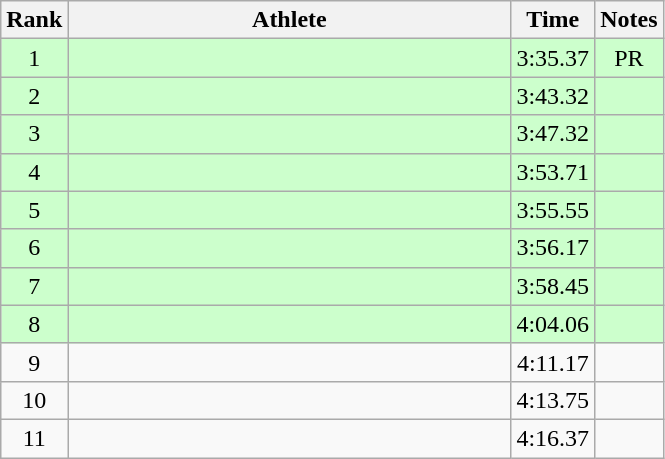<table class="wikitable" style="text-align:center">
<tr>
<th>Rank</th>
<th Style="width:18em">Athlete</th>
<th>Time</th>
<th>Notes</th>
</tr>
<tr style="background:#cfc">
<td>1</td>
<td style="text-align:left"></td>
<td>3:35.37</td>
<td>PR</td>
</tr>
<tr style="background:#cfc">
<td>2</td>
<td style="text-align:left"></td>
<td>3:43.32</td>
<td></td>
</tr>
<tr style="background:#cfc">
<td>3</td>
<td style="text-align:left"></td>
<td>3:47.32</td>
<td></td>
</tr>
<tr style="background:#cfc">
<td>4</td>
<td style="text-align:left"></td>
<td>3:53.71</td>
<td></td>
</tr>
<tr style="background:#cfc">
<td>5</td>
<td style="text-align:left"></td>
<td>3:55.55</td>
<td></td>
</tr>
<tr style="background:#cfc">
<td>6</td>
<td style="text-align:left"></td>
<td>3:56.17</td>
<td></td>
</tr>
<tr style="background:#cfc">
<td>7</td>
<td style="text-align:left"></td>
<td>3:58.45</td>
<td></td>
</tr>
<tr style="background:#cfc">
<td>8</td>
<td style="text-align:left"></td>
<td>4:04.06</td>
<td></td>
</tr>
<tr>
<td>9</td>
<td style="text-align:left"></td>
<td>4:11.17</td>
<td></td>
</tr>
<tr>
<td>10</td>
<td style="text-align:left"></td>
<td>4:13.75</td>
<td></td>
</tr>
<tr>
<td>11</td>
<td style="text-align:left"></td>
<td>4:16.37</td>
<td></td>
</tr>
</table>
